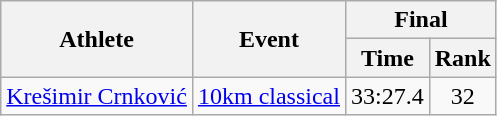<table class="wikitable">
<tr>
<th rowspan="2">Athlete</th>
<th rowspan="2">Event</th>
<th colspan="2">Final</th>
</tr>
<tr>
<th>Time</th>
<th>Rank</th>
</tr>
<tr>
<td rowspan="1"><a href='#'>Krešimir Crnković</a></td>
<td><a href='#'>10km classical</a></td>
<td align="center">33:27.4</td>
<td align="center">32</td>
</tr>
</table>
